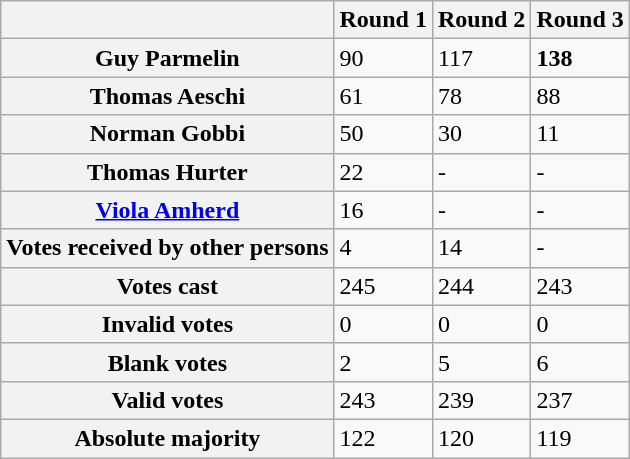<table class="wikitable">
<tr>
<th></th>
<th>Round 1</th>
<th>Round 2</th>
<th>Round 3</th>
</tr>
<tr>
<th>Guy Parmelin</th>
<td>90</td>
<td>117</td>
<td><strong>138</strong></td>
</tr>
<tr>
<th>Thomas Aeschi</th>
<td>61</td>
<td>78</td>
<td>88</td>
</tr>
<tr>
<th>Norman Gobbi</th>
<td>50</td>
<td>30</td>
<td>11</td>
</tr>
<tr>
<th>Thomas Hurter</th>
<td>22</td>
<td>-</td>
<td>-</td>
</tr>
<tr>
<th><a href='#'>Viola Amherd</a></th>
<td>16</td>
<td>-</td>
<td>-</td>
</tr>
<tr>
<th>Votes received by other persons</th>
<td>4</td>
<td>14</td>
<td>-</td>
</tr>
<tr>
<th>Votes cast</th>
<td>245</td>
<td>244</td>
<td>243</td>
</tr>
<tr>
<th>Invalid votes</th>
<td>0</td>
<td>0</td>
<td>0</td>
</tr>
<tr>
<th>Blank votes</th>
<td>2</td>
<td>5</td>
<td>6</td>
</tr>
<tr>
<th>Valid votes</th>
<td>243</td>
<td>239</td>
<td>237</td>
</tr>
<tr>
<th>Absolute majority</th>
<td>122</td>
<td>120</td>
<td>119</td>
</tr>
</table>
